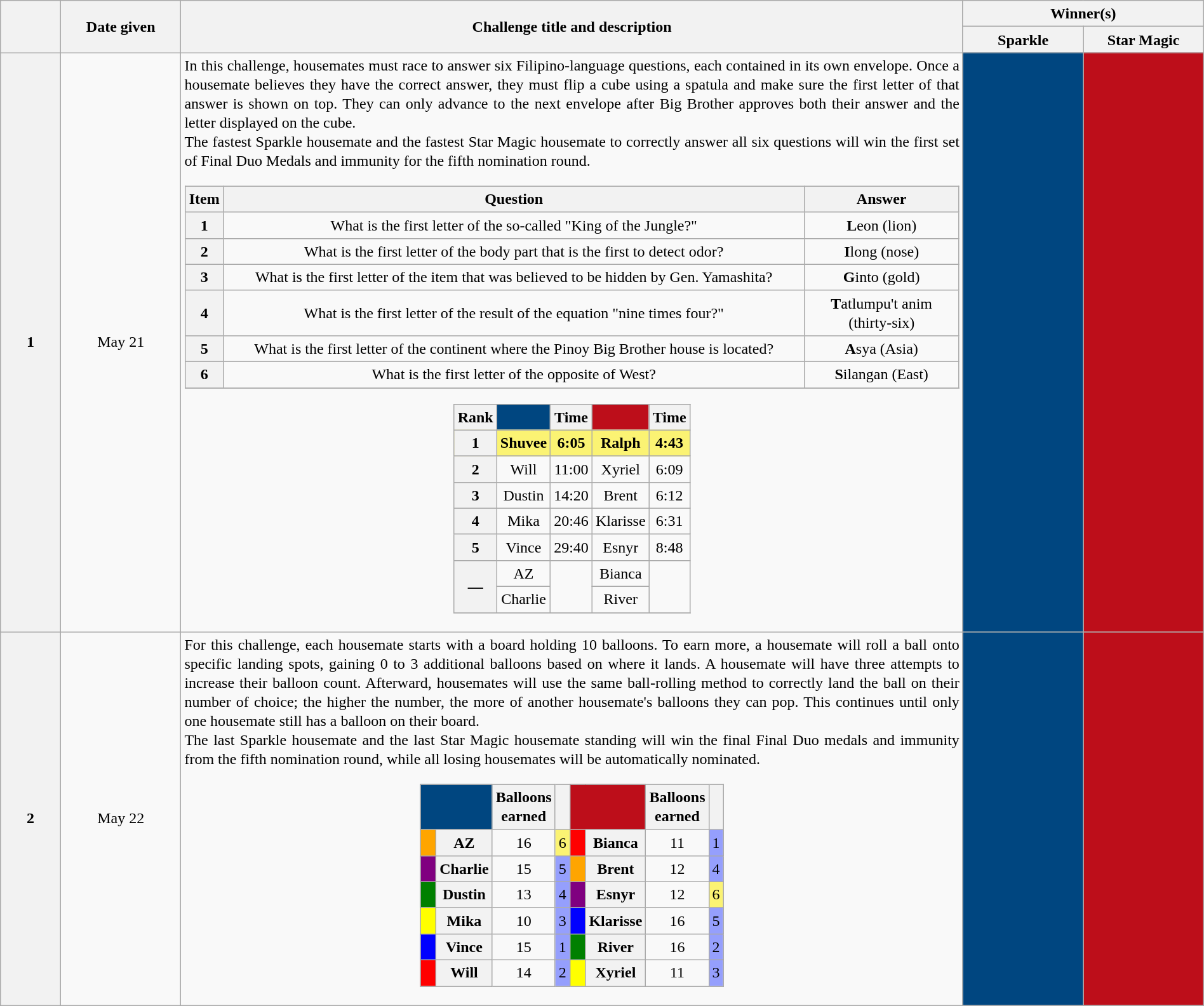<table class="wikitable" style="text-align:center; font-size:100%; line-height:20px;" width="100%">
<tr>
<th rowspan="2" width="05%"></th>
<th rowspan="2" width="10%">Date given</th>
<th rowspan="2" width="65%">Challenge title and description</th>
<th colspan="2" width="20%">Winner(s)</th>
</tr>
<tr>
<th width="10%">Sparkle</th>
<th width="10%">Star Magic</th>
</tr>
<tr>
<th>1</th>
<td>May 21<br></td>
<td align="justify">In this challenge, housemates must race to answer six Filipino-language questions, each contained in its own envelope. Once a housemate believes they have the correct answer, they must flip a cube using a spatula and make sure the first letter of that answer is shown on top. They can only advance to the next envelope after Big Brother approves both their answer and the letter displayed on the cube.<br>The fastest Sparkle housemate and the fastest Star Magic housemate to correctly answer all six questions will win the first set of Final Duo Medals and immunity for the fifth nomination round.<table class="wikitable collapsible collapsed" width="100%" style="text-align:center">
<tr>
<th width="5%">Item</th>
<th width="75%">Question</th>
<th width="20%">Answer</th>
</tr>
<tr>
<th>1</th>
<td>What is the first letter of the so-called "King of the Jungle?"</td>
<td><strong>L</strong>eon (lion)</td>
</tr>
<tr>
<th>2</th>
<td>What is the first letter of the body part that is the first to detect odor?</td>
<td><strong>I</strong>long (nose)</td>
</tr>
<tr>
<th>3</th>
<td>What is the first letter of the item that was believed to be hidden by Gen. Yamashita?</td>
<td><strong>G</strong>into (gold)</td>
</tr>
<tr>
<th>4</th>
<td>What is the first letter of the result of the equation "nine times four?"</td>
<td><strong>T</strong>atlumpu't anim (thirty-six)</td>
</tr>
<tr>
<th>5</th>
<td>What is the first letter of the continent where the Pinoy Big Brother house is located?</td>
<td><strong>A</strong>sya (Asia)</td>
</tr>
<tr>
<th>6</th>
<td>What is the first letter of the opposite of West?</td>
<td><strong>S</strong>ilangan (East)</td>
</tr>
<tr>
</tr>
</table>
<table class="wikitable collapsible collapsed" style="margin:1em auto; text-align:center">
<tr>
<th>Rank</th>
<th style="background-color:#004680";></th>
<th>Time</th>
<th style="background-color:#BD0E1A";></th>
<th>Time</th>
</tr>
<tr style="background-color:#FBF373">
<th>1</th>
<td><strong>Shuvee</strong></td>
<td><strong>6:05</strong></td>
<td><strong>Ralph</strong></td>
<td><strong>4:43</strong></td>
</tr>
<tr>
<th>2</th>
<td>Will</td>
<td>11:00</td>
<td>Xyriel</td>
<td>6:09</td>
</tr>
<tr>
<th>3</th>
<td>Dustin</td>
<td>14:20</td>
<td>Brent</td>
<td>6:12</td>
</tr>
<tr>
<th>4</th>
<td>Mika</td>
<td>20:46</td>
<td>Klarisse</td>
<td>6:31</td>
</tr>
<tr>
<th>5</th>
<td>Vince</td>
<td>29:40</td>
<td>Esnyr</td>
<td>8:48</td>
</tr>
<tr>
<th rowspan="2">—</th>
<td>AZ</td>
<td rowspan="2"></td>
<td>Bianca</td>
<td rowspan="2"></td>
</tr>
<tr>
<td>Charlie</td>
<td>River</td>
</tr>
<tr>
</tr>
</table>
</td>
<td style=background:#004680></td>
<td style=background:#BD0E1A></td>
</tr>
<tr>
<th>2</th>
<td>May 22<br></td>
<td align="justify">For this challenge, each housemate starts with a board holding 10 balloons. To earn more, a housemate will roll a ball onto specific landing spots, gaining 0 to 3 additional balloons based on where it lands. A housemate will have three attempts to increase their balloon count. Afterward, housemates will use the same ball-rolling method to correctly land the ball on their number of choice; the higher the number, the more of another housemate's balloons they can pop. This continues until only one housemate still has a balloon on their board.<br>The last Sparkle housemate and the last Star Magic housemate standing will win the final Final Duo medals and immunity from the fifth nomination round, while all losing housemates will be automatically nominated.<table class="wikitable collapsible collapsed" style="margin:1em auto; text-align:center">
<tr>
<th colspan="2" style="background-color:#004680";></th>
<th>Balloons<br>earned</th>
<th></th>
<th colspan="2" style="background-color:#BD0E1A";></th>
<th>Balloons<br>earned</th>
<th></th>
</tr>
<tr>
<th style="width:9px; background-color:orange";></th>
<th>AZ</th>
<td>16</td>
<td style="background-color:#FBF373">6</td>
<th style="width:9px; background-color:red";></th>
<th>Bianca</th>
<td>11</td>
<td style="background:#959FFD;">1</td>
</tr>
<tr>
<th style="background-color:purple";></th>
<th>Charlie</th>
<td>15</td>
<td style="background:#959FFD;">5</td>
<th style="background-color:orange";></th>
<th>Brent</th>
<td>12</td>
<td style="background:#959FFD;">4</td>
</tr>
<tr>
<th style="background-color:green";></th>
<th>Dustin</th>
<td>13</td>
<td style="background:#959FFD;">4</td>
<th style="background-color:purple";></th>
<th>Esnyr</th>
<td>12</td>
<td style="background-color:#FBF373">6</td>
</tr>
<tr>
<th style="background-color:yellow";></th>
<th>Mika</th>
<td>10</td>
<td style="background:#959FFD;">3</td>
<th style="background-color:blue";></th>
<th>Klarisse</th>
<td>16</td>
<td style="background:#959FFD;">5</td>
</tr>
<tr>
<th style="background-color:blue";></th>
<th>Vince</th>
<td>15</td>
<td style="background:#959FFD;">1</td>
<th style="background-color:green";></th>
<th>River</th>
<td>16</td>
<td style="background:#959FFD;">2</td>
</tr>
<tr>
<th style="background-color:red";></th>
<th>Will</th>
<td>14</td>
<td style="background:#959FFD;">2</td>
<th style="background-color:yellow";></th>
<th>Xyriel</th>
<td>11</td>
<td style="background:#959FFD;">3</td>
</tr>
</table>
</td>
<td style=background:#004680></td>
<td style=background:#BD0E1A></td>
</tr>
</table>
